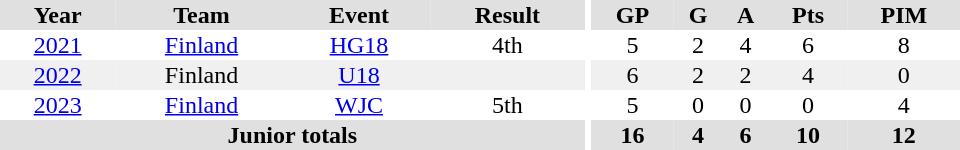<table border="0" cellpadding="1" cellspacing="0" ID="Table3" style="text-align:center; width:40em">
<tr bgcolor="#e0e0e0">
<th>Year</th>
<th>Team</th>
<th>Event</th>
<th>Result</th>
<th rowspan="99" bgcolor="#ffffff"></th>
<th>GP</th>
<th>G</th>
<th>A</th>
<th>Pts</th>
<th>PIM</th>
</tr>
<tr>
<td><a href='#'>2021</a></td>
<td><a href='#'>Finland</a></td>
<td><a href='#'>HG18</a></td>
<td>4th</td>
<td>5</td>
<td>2</td>
<td>4</td>
<td>6</td>
<td>8</td>
</tr>
<tr bgcolor="#f0f0f0">
<td><a href='#'>2022</a></td>
<td>Finland</td>
<td><a href='#'>U18</a></td>
<td></td>
<td>6</td>
<td>2</td>
<td>2</td>
<td>4</td>
<td>0</td>
</tr>
<tr>
<td><a href='#'>2023</a></td>
<td><a href='#'>Finland</a></td>
<td><a href='#'>WJC</a></td>
<td>5th</td>
<td>5</td>
<td>0</td>
<td>0</td>
<td>0</td>
<td>4</td>
</tr>
<tr bgcolor="#e0e0e0">
<th colspan="4">Junior totals</th>
<th>16</th>
<th>4</th>
<th>6</th>
<th>10</th>
<th>12</th>
</tr>
</table>
